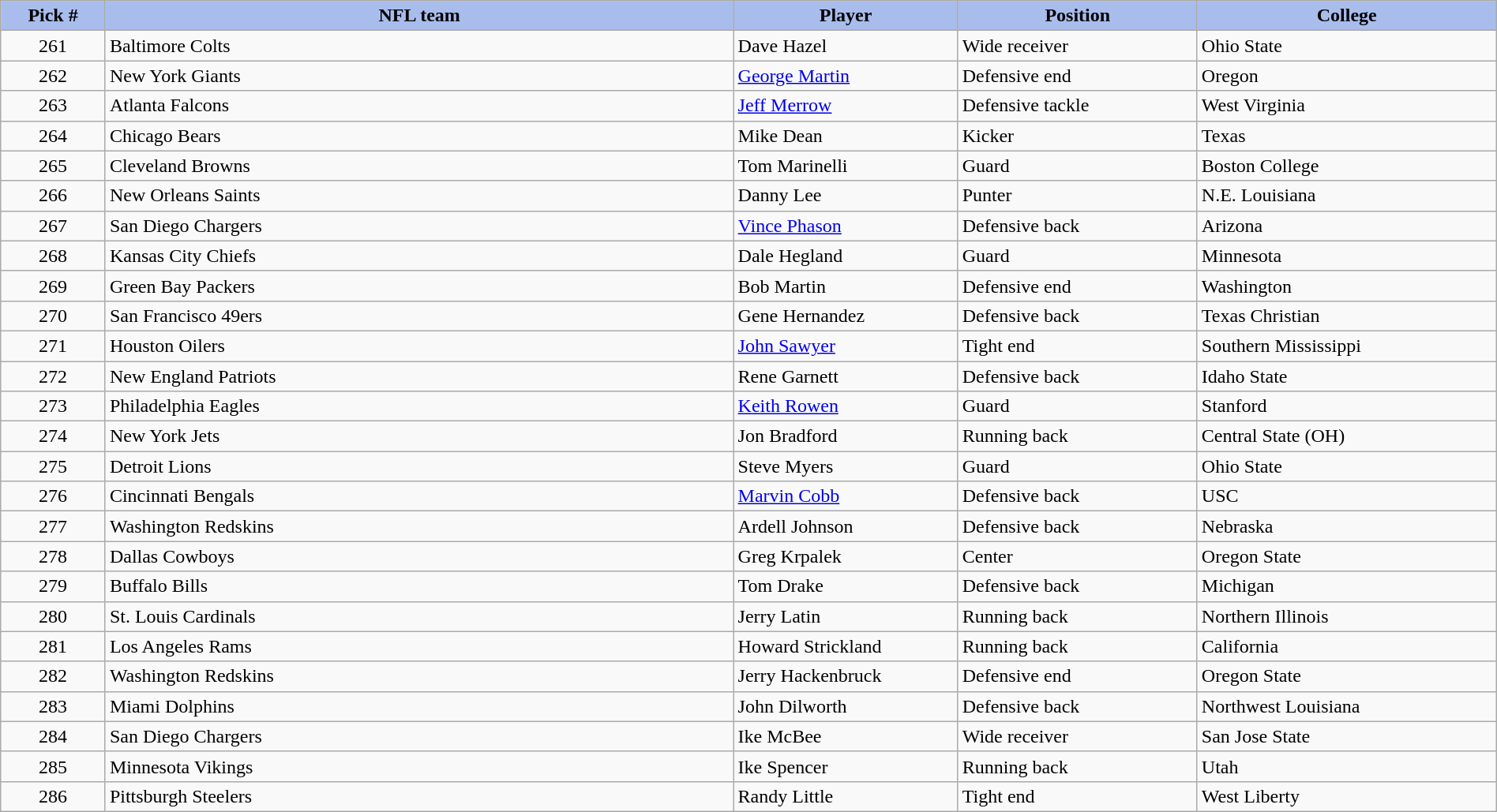<table class="wikitable sortable sortable" style="width: 100%">
<tr>
<th style="background:#A8BDEC;" width=7%>Pick #</th>
<th width=42% style="background:#A8BDEC;">NFL team</th>
<th width=15% style="background:#A8BDEC;">Player</th>
<th width=16% style="background:#A8BDEC;">Position</th>
<th width=20% style="background:#A8BDEC;">College</th>
</tr>
<tr>
<td align=center>261</td>
<td>Baltimore Colts</td>
<td>Dave Hazel</td>
<td>Wide receiver</td>
<td>Ohio State</td>
</tr>
<tr>
<td align=center>262</td>
<td>New York Giants</td>
<td><a href='#'>George Martin</a></td>
<td>Defensive end</td>
<td>Oregon</td>
</tr>
<tr>
<td align=center>263</td>
<td>Atlanta Falcons</td>
<td><a href='#'>Jeff Merrow</a></td>
<td>Defensive tackle</td>
<td>West Virginia</td>
</tr>
<tr>
<td align=center>264</td>
<td>Chicago Bears</td>
<td>Mike Dean</td>
<td>Kicker</td>
<td>Texas</td>
</tr>
<tr>
<td align=center>265</td>
<td>Cleveland Browns</td>
<td>Tom Marinelli</td>
<td>Guard</td>
<td>Boston College</td>
</tr>
<tr>
<td align=center>266</td>
<td>New Orleans Saints</td>
<td>Danny Lee</td>
<td>Punter</td>
<td>N.E. Louisiana</td>
</tr>
<tr>
<td align=center>267</td>
<td>San Diego Chargers</td>
<td><a href='#'>Vince Phason</a></td>
<td>Defensive back</td>
<td>Arizona</td>
</tr>
<tr>
<td align=center>268</td>
<td>Kansas City Chiefs</td>
<td>Dale Hegland</td>
<td>Guard</td>
<td>Minnesota</td>
</tr>
<tr>
<td align=center>269</td>
<td>Green Bay Packers</td>
<td>Bob Martin</td>
<td>Defensive end</td>
<td>Washington</td>
</tr>
<tr>
<td align=center>270</td>
<td>San Francisco 49ers</td>
<td>Gene Hernandez</td>
<td>Defensive back</td>
<td>Texas Christian</td>
</tr>
<tr>
<td align=center>271</td>
<td>Houston Oilers</td>
<td><a href='#'>John Sawyer</a></td>
<td>Tight end</td>
<td>Southern Mississippi</td>
</tr>
<tr>
<td align=center>272</td>
<td>New England Patriots</td>
<td>Rene Garnett</td>
<td>Defensive back</td>
<td>Idaho State</td>
</tr>
<tr>
<td align=center>273</td>
<td>Philadelphia Eagles</td>
<td><a href='#'>Keith Rowen</a></td>
<td>Guard</td>
<td>Stanford</td>
</tr>
<tr>
<td align=center>274</td>
<td>New York Jets</td>
<td>Jon Bradford</td>
<td>Running back</td>
<td>Central State (OH)</td>
</tr>
<tr>
<td align=center>275</td>
<td>Detroit Lions</td>
<td>Steve Myers</td>
<td>Guard</td>
<td>Ohio State</td>
</tr>
<tr>
<td align=center>276</td>
<td>Cincinnati Bengals</td>
<td><a href='#'>Marvin Cobb</a></td>
<td>Defensive back</td>
<td>USC</td>
</tr>
<tr>
<td align=center>277</td>
<td>Washington Redskins</td>
<td>Ardell Johnson</td>
<td>Defensive back</td>
<td>Nebraska</td>
</tr>
<tr>
<td align=center>278</td>
<td>Dallas Cowboys</td>
<td>Greg Krpalek</td>
<td>Center</td>
<td>Oregon State</td>
</tr>
<tr>
<td align=center>279</td>
<td>Buffalo Bills</td>
<td>Tom Drake</td>
<td>Defensive back</td>
<td>Michigan</td>
</tr>
<tr>
<td align=center>280</td>
<td>St. Louis Cardinals</td>
<td>Jerry Latin</td>
<td>Running back</td>
<td>Northern Illinois</td>
</tr>
<tr>
<td align=center>281</td>
<td>Los Angeles Rams</td>
<td>Howard Strickland</td>
<td>Running back</td>
<td>California</td>
</tr>
<tr>
<td align=center>282</td>
<td>Washington Redskins</td>
<td>Jerry Hackenbruck</td>
<td>Defensive end</td>
<td>Oregon State</td>
</tr>
<tr>
<td align=center>283</td>
<td>Miami Dolphins</td>
<td>John Dilworth</td>
<td>Defensive back</td>
<td>Northwest Louisiana</td>
</tr>
<tr>
<td align=center>284</td>
<td>San Diego Chargers</td>
<td>Ike McBee</td>
<td>Wide receiver</td>
<td>San Jose State</td>
</tr>
<tr>
<td align=center>285</td>
<td>Minnesota Vikings</td>
<td>Ike Spencer</td>
<td>Running back</td>
<td>Utah</td>
</tr>
<tr>
<td align=center>286</td>
<td>Pittsburgh Steelers</td>
<td>Randy Little</td>
<td>Tight end</td>
<td>West Liberty</td>
</tr>
</table>
